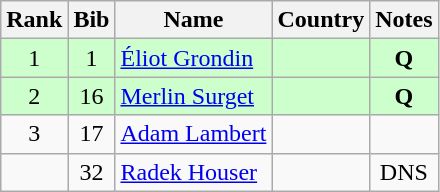<table class="wikitable" style="text-align:center;">
<tr>
<th>Rank</th>
<th>Bib</th>
<th>Name</th>
<th>Country</th>
<th>Notes</th>
</tr>
<tr bgcolor=ccffcc>
<td>1</td>
<td>1</td>
<td align=left><a href='#'>Éliot Grondin</a></td>
<td align=left></td>
<td><strong>Q</strong></td>
</tr>
<tr bgcolor=ccffcc>
<td>2</td>
<td>16</td>
<td align=left><a href='#'>Merlin Surget</a></td>
<td align=left></td>
<td><strong>Q</strong></td>
</tr>
<tr>
<td>3</td>
<td>17</td>
<td align=left><a href='#'>Adam Lambert</a></td>
<td align=left></td>
<td></td>
</tr>
<tr>
<td></td>
<td>32</td>
<td align=left><a href='#'>Radek Houser</a></td>
<td align=left></td>
<td>DNS</td>
</tr>
</table>
